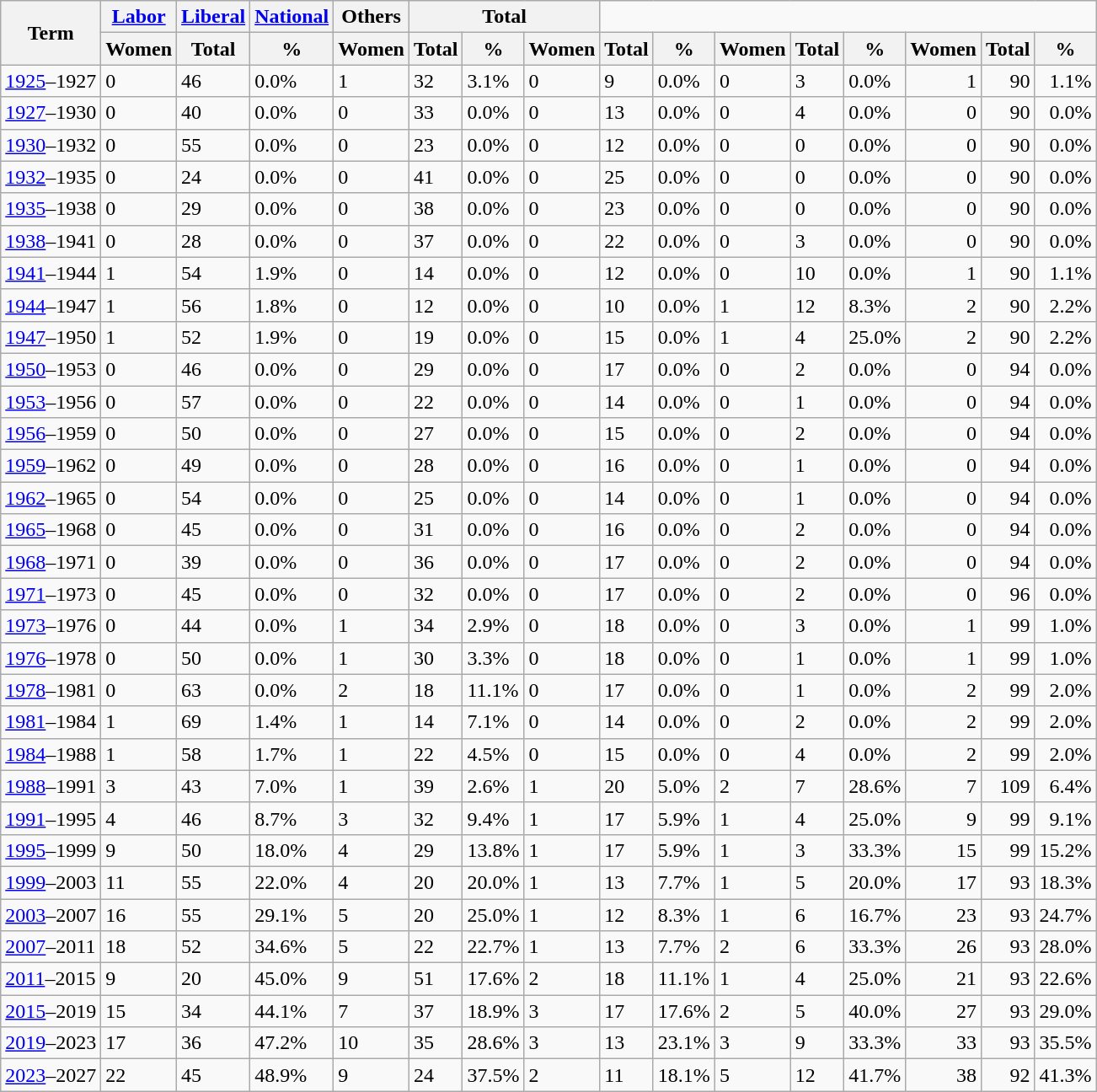<table class="wikitable">
<tr>
<th rowspan=2>Term</th>
<th><a href='#'>Labor</a></th>
<th><a href='#'>Liberal</a></th>
<th><a href='#'>National</a></th>
<th>Others</th>
<th colspan=3>Total</th>
</tr>
<tr>
<th>Women</th>
<th>Total</th>
<th>%</th>
<th>Women</th>
<th>Total</th>
<th>%</th>
<th>Women</th>
<th>Total</th>
<th>%</th>
<th>Women</th>
<th>Total</th>
<th>%</th>
<th>Women</th>
<th>Total</th>
<th>%</th>
</tr>
<tr>
<td><a href='#'>1925</a>–1927</td>
<td>0</td>
<td>46</td>
<td>0.0%</td>
<td>1</td>
<td>32</td>
<td>3.1%</td>
<td>0</td>
<td>9</td>
<td>0.0%</td>
<td>0</td>
<td>3</td>
<td>0.0%</td>
<td align=right>1</td>
<td align=right>90</td>
<td align=right>1.1%</td>
</tr>
<tr>
<td><a href='#'>1927</a>–1930</td>
<td>0</td>
<td>40</td>
<td>0.0%</td>
<td>0</td>
<td>33</td>
<td>0.0%</td>
<td>0</td>
<td>13</td>
<td>0.0%</td>
<td>0</td>
<td>4</td>
<td>0.0%</td>
<td align=right>0</td>
<td align=right>90</td>
<td align=right>0.0%</td>
</tr>
<tr>
<td><a href='#'>1930</a>–1932</td>
<td>0</td>
<td>55</td>
<td>0.0%</td>
<td>0</td>
<td>23</td>
<td>0.0%</td>
<td>0</td>
<td>12</td>
<td>0.0%</td>
<td>0</td>
<td>0</td>
<td>0.0%</td>
<td align=right>0</td>
<td align=right>90</td>
<td align=right>0.0%</td>
</tr>
<tr>
<td><a href='#'>1932</a>–1935</td>
<td>0</td>
<td>24</td>
<td>0.0%</td>
<td>0</td>
<td>41</td>
<td>0.0%</td>
<td>0</td>
<td>25</td>
<td>0.0%</td>
<td>0</td>
<td>0</td>
<td>0.0%</td>
<td align=right>0</td>
<td align=right>90</td>
<td align=right>0.0%</td>
</tr>
<tr>
<td><a href='#'>1935</a>–1938</td>
<td>0</td>
<td>29</td>
<td>0.0%</td>
<td>0</td>
<td>38</td>
<td>0.0%</td>
<td>0</td>
<td>23</td>
<td>0.0%</td>
<td>0</td>
<td>0</td>
<td>0.0%</td>
<td align=right>0</td>
<td align=right>90</td>
<td align=right>0.0%</td>
</tr>
<tr>
<td><a href='#'>1938</a>–1941</td>
<td>0</td>
<td>28</td>
<td>0.0%</td>
<td>0</td>
<td>37</td>
<td>0.0%</td>
<td>0</td>
<td>22</td>
<td>0.0%</td>
<td>0</td>
<td>3</td>
<td>0.0%</td>
<td align=right>0</td>
<td align=right>90</td>
<td align=right>0.0%</td>
</tr>
<tr>
<td><a href='#'>1941</a>–1944</td>
<td>1</td>
<td>54</td>
<td>1.9%</td>
<td>0</td>
<td>14</td>
<td>0.0%</td>
<td>0</td>
<td>12</td>
<td>0.0%</td>
<td>0</td>
<td>10</td>
<td>0.0%</td>
<td align=right>1</td>
<td align=right>90</td>
<td align=right>1.1%</td>
</tr>
<tr>
<td><a href='#'>1944</a>–1947</td>
<td>1</td>
<td>56</td>
<td>1.8%</td>
<td>0</td>
<td>12</td>
<td>0.0%</td>
<td>0</td>
<td>10</td>
<td>0.0%</td>
<td>1</td>
<td>12</td>
<td>8.3%</td>
<td align=right>2</td>
<td align=right>90</td>
<td align=right>2.2%</td>
</tr>
<tr>
<td><a href='#'>1947</a>–1950</td>
<td>1</td>
<td>52</td>
<td>1.9%</td>
<td>0</td>
<td>19</td>
<td>0.0%</td>
<td>0</td>
<td>15</td>
<td>0.0%</td>
<td>1</td>
<td>4</td>
<td>25.0%</td>
<td align=right>2</td>
<td align=right>90</td>
<td align=right>2.2%</td>
</tr>
<tr>
<td><a href='#'>1950</a>–1953</td>
<td>0</td>
<td>46</td>
<td>0.0%</td>
<td>0</td>
<td>29</td>
<td>0.0%</td>
<td>0</td>
<td>17</td>
<td>0.0%</td>
<td>0</td>
<td>2</td>
<td>0.0%</td>
<td align=right>0</td>
<td align=right>94</td>
<td align=right>0.0%</td>
</tr>
<tr>
<td><a href='#'>1953</a>–1956</td>
<td>0</td>
<td>57</td>
<td>0.0%</td>
<td>0</td>
<td>22</td>
<td>0.0%</td>
<td>0</td>
<td>14</td>
<td>0.0%</td>
<td>0</td>
<td>1</td>
<td>0.0%</td>
<td align=right>0</td>
<td align=right>94</td>
<td align=right>0.0%</td>
</tr>
<tr>
<td><a href='#'>1956</a>–1959</td>
<td>0</td>
<td>50</td>
<td>0.0%</td>
<td>0</td>
<td>27</td>
<td>0.0%</td>
<td>0</td>
<td>15</td>
<td>0.0%</td>
<td>0</td>
<td>2</td>
<td>0.0%</td>
<td align=right>0</td>
<td align=right>94</td>
<td align=right>0.0%</td>
</tr>
<tr>
<td><a href='#'>1959</a>–1962</td>
<td>0</td>
<td>49</td>
<td>0.0%</td>
<td>0</td>
<td>28</td>
<td>0.0%</td>
<td>0</td>
<td>16</td>
<td>0.0%</td>
<td>0</td>
<td>1</td>
<td>0.0%</td>
<td align=right>0</td>
<td align=right>94</td>
<td align=right>0.0%</td>
</tr>
<tr>
<td><a href='#'>1962</a>–1965</td>
<td>0</td>
<td>54</td>
<td>0.0%</td>
<td>0</td>
<td>25</td>
<td>0.0%</td>
<td>0</td>
<td>14</td>
<td>0.0%</td>
<td>0</td>
<td>1</td>
<td>0.0%</td>
<td align=right>0</td>
<td align=right>94</td>
<td align=right>0.0%</td>
</tr>
<tr>
<td><a href='#'>1965</a>–1968</td>
<td>0</td>
<td>45</td>
<td>0.0%</td>
<td>0</td>
<td>31</td>
<td>0.0%</td>
<td>0</td>
<td>16</td>
<td>0.0%</td>
<td>0</td>
<td>2</td>
<td>0.0%</td>
<td align=right>0</td>
<td align=right>94</td>
<td align=right>0.0%</td>
</tr>
<tr>
<td><a href='#'>1968</a>–1971</td>
<td>0</td>
<td>39</td>
<td>0.0%</td>
<td>0</td>
<td>36</td>
<td>0.0%</td>
<td>0</td>
<td>17</td>
<td>0.0%</td>
<td>0</td>
<td>2</td>
<td>0.0%</td>
<td align=right>0</td>
<td align=right>94</td>
<td align=right>0.0%</td>
</tr>
<tr>
<td><a href='#'>1971</a>–1973</td>
<td>0</td>
<td>45</td>
<td>0.0%</td>
<td>0</td>
<td>32</td>
<td>0.0%</td>
<td>0</td>
<td>17</td>
<td>0.0%</td>
<td>0</td>
<td>2</td>
<td>0.0%</td>
<td align=right>0</td>
<td align=right>96</td>
<td align=right>0.0%</td>
</tr>
<tr>
<td><a href='#'>1973</a>–1976</td>
<td>0</td>
<td>44</td>
<td>0.0%</td>
<td>1</td>
<td>34</td>
<td>2.9%</td>
<td>0</td>
<td>18</td>
<td>0.0%</td>
<td>0</td>
<td>3</td>
<td>0.0%</td>
<td align=right>1</td>
<td align=right>99</td>
<td align=right>1.0%</td>
</tr>
<tr>
<td><a href='#'>1976</a>–1978</td>
<td>0</td>
<td>50</td>
<td>0.0%</td>
<td>1</td>
<td>30</td>
<td>3.3%</td>
<td>0</td>
<td>18</td>
<td>0.0%</td>
<td>0</td>
<td>1</td>
<td>0.0%</td>
<td align=right>1</td>
<td align=right>99</td>
<td align=right>1.0%</td>
</tr>
<tr>
<td><a href='#'>1978</a>–1981</td>
<td>0</td>
<td>63</td>
<td>0.0%</td>
<td>2</td>
<td>18</td>
<td>11.1%</td>
<td>0</td>
<td>17</td>
<td>0.0%</td>
<td>0</td>
<td>1</td>
<td>0.0%</td>
<td align=right>2</td>
<td align=right>99</td>
<td align=right>2.0%</td>
</tr>
<tr>
<td><a href='#'>1981</a>–1984</td>
<td>1</td>
<td>69</td>
<td>1.4%</td>
<td>1</td>
<td>14</td>
<td>7.1%</td>
<td>0</td>
<td>14</td>
<td>0.0%</td>
<td>0</td>
<td>2</td>
<td>0.0%</td>
<td align=right>2</td>
<td align=right>99</td>
<td align=right>2.0%</td>
</tr>
<tr>
<td><a href='#'>1984</a>–1988</td>
<td>1</td>
<td>58</td>
<td>1.7%</td>
<td>1</td>
<td>22</td>
<td>4.5%</td>
<td>0</td>
<td>15</td>
<td>0.0%</td>
<td>0</td>
<td>4</td>
<td>0.0%</td>
<td align=right>2</td>
<td align=right>99</td>
<td align=right>2.0%</td>
</tr>
<tr>
<td><a href='#'>1988</a>–1991</td>
<td>3</td>
<td>43</td>
<td>7.0%</td>
<td>1</td>
<td>39</td>
<td>2.6%</td>
<td>1</td>
<td>20</td>
<td>5.0%</td>
<td>2</td>
<td>7</td>
<td>28.6%</td>
<td align=right>7</td>
<td align=right>109</td>
<td align=right>6.4%</td>
</tr>
<tr>
<td><a href='#'>1991</a>–1995</td>
<td>4</td>
<td>46</td>
<td>8.7%</td>
<td>3</td>
<td>32</td>
<td>9.4%</td>
<td>1</td>
<td>17</td>
<td>5.9%</td>
<td>1</td>
<td>4</td>
<td>25.0%</td>
<td align=right>9</td>
<td align=right>99</td>
<td align=right>9.1%</td>
</tr>
<tr>
<td><a href='#'>1995</a>–1999</td>
<td>9</td>
<td>50</td>
<td>18.0%</td>
<td>4</td>
<td>29</td>
<td>13.8%</td>
<td>1</td>
<td>17</td>
<td>5.9%</td>
<td>1</td>
<td>3</td>
<td>33.3%</td>
<td align=right>15</td>
<td align=right>99</td>
<td align=right>15.2%</td>
</tr>
<tr>
<td><a href='#'>1999</a>–2003</td>
<td>11</td>
<td>55</td>
<td>22.0%</td>
<td>4</td>
<td>20</td>
<td>20.0%</td>
<td>1</td>
<td>13</td>
<td>7.7%</td>
<td>1</td>
<td>5</td>
<td>20.0%</td>
<td align=right>17</td>
<td align=right>93</td>
<td align=right>18.3%</td>
</tr>
<tr>
<td><a href='#'>2003</a>–2007</td>
<td>16</td>
<td>55</td>
<td>29.1%</td>
<td>5</td>
<td>20</td>
<td>25.0%</td>
<td>1</td>
<td>12</td>
<td>8.3%</td>
<td>1</td>
<td>6</td>
<td>16.7%</td>
<td align=right>23</td>
<td align=right>93</td>
<td align=right>24.7%</td>
</tr>
<tr>
<td><a href='#'>2007</a>–2011</td>
<td>18</td>
<td>52</td>
<td>34.6%</td>
<td>5</td>
<td>22</td>
<td>22.7%</td>
<td>1</td>
<td>13</td>
<td>7.7%</td>
<td>2</td>
<td>6</td>
<td>33.3%</td>
<td align=right>26</td>
<td align=right>93</td>
<td align=right>28.0%</td>
</tr>
<tr>
<td><a href='#'>2011</a>–2015</td>
<td>9</td>
<td>20</td>
<td>45.0%</td>
<td>9</td>
<td>51</td>
<td>17.6%</td>
<td>2</td>
<td>18</td>
<td>11.1%</td>
<td>1</td>
<td>4</td>
<td>25.0%</td>
<td align=right>21</td>
<td align=right>93</td>
<td align=right>22.6%</td>
</tr>
<tr>
<td><a href='#'>2015</a>–2019</td>
<td>15</td>
<td>34</td>
<td>44.1%</td>
<td>7</td>
<td>37</td>
<td>18.9%</td>
<td>3</td>
<td>17</td>
<td>17.6%</td>
<td>2</td>
<td>5</td>
<td>40.0%</td>
<td align=right>27</td>
<td align=right>93</td>
<td align=right>29.0%</td>
</tr>
<tr>
<td><a href='#'>2019</a>–2023</td>
<td>17</td>
<td>36</td>
<td>47.2%</td>
<td>10</td>
<td>35</td>
<td>28.6%</td>
<td>3</td>
<td>13</td>
<td>23.1%</td>
<td>3</td>
<td>9</td>
<td>33.3%</td>
<td align=right>33</td>
<td align=right>93</td>
<td align=right>35.5%</td>
</tr>
<tr>
<td><a href='#'>2023</a>–2027</td>
<td>22</td>
<td>45</td>
<td>48.9%</td>
<td>9</td>
<td>24</td>
<td>37.5%</td>
<td>2</td>
<td>11</td>
<td>18.1%</td>
<td>5</td>
<td>12</td>
<td>41.7%</td>
<td align=right>38</td>
<td align=right>92</td>
<td align=right>41.3%</td>
</tr>
</table>
